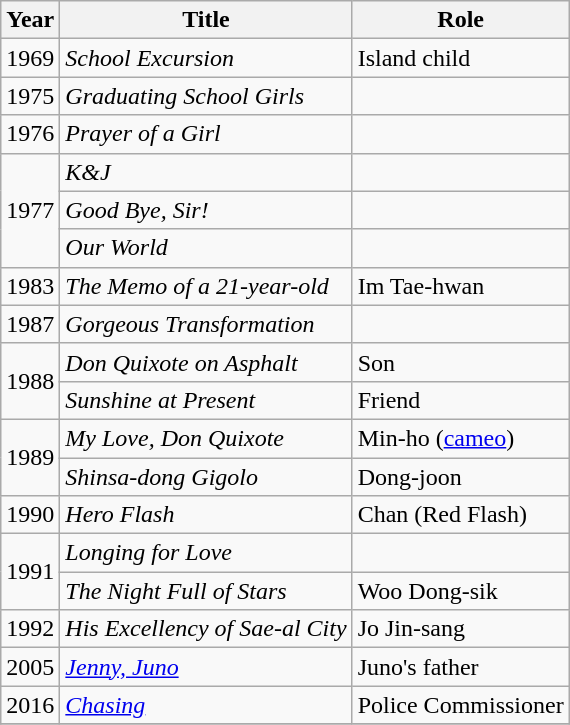<table class="wikitable">
<tr>
<th width=10>Year</th>
<th>Title</th>
<th>Role</th>
</tr>
<tr>
<td>1969</td>
<td><em>School Excursion</em></td>
<td>Island child</td>
</tr>
<tr>
<td>1975</td>
<td><em>Graduating School Girls</em></td>
<td></td>
</tr>
<tr>
<td>1976</td>
<td><em>Prayer of a Girl</em></td>
<td></td>
</tr>
<tr>
<td rowspan=3>1977</td>
<td><em>K&J</em></td>
<td></td>
</tr>
<tr>
<td><em>Good Bye, Sir!</em></td>
<td></td>
</tr>
<tr>
<td><em>Our World</em></td>
<td></td>
</tr>
<tr>
<td>1983</td>
<td><em>The Memo of a 21-year-old</em></td>
<td>Im Tae-hwan</td>
</tr>
<tr>
<td>1987</td>
<td><em>Gorgeous Transformation</em></td>
<td></td>
</tr>
<tr>
<td rowspan=2>1988</td>
<td><em>Don Quixote on Asphalt</em></td>
<td>Son</td>
</tr>
<tr>
<td><em>Sunshine at Present</em></td>
<td>Friend</td>
</tr>
<tr>
<td rowspan=2>1989</td>
<td><em>My Love, Don Quixote</em></td>
<td>Min-ho (<a href='#'>cameo</a>)</td>
</tr>
<tr>
<td><em>Shinsa-dong Gigolo</em></td>
<td>Dong-joon</td>
</tr>
<tr>
<td>1990</td>
<td><em>Hero Flash</em></td>
<td>Chan (Red Flash)</td>
</tr>
<tr>
<td rowspan=2>1991</td>
<td><em>Longing for Love</em></td>
<td></td>
</tr>
<tr>
<td><em>The Night Full of Stars</em></td>
<td>Woo Dong-sik</td>
</tr>
<tr>
<td>1992</td>
<td><em>His Excellency of Sae-al City</em></td>
<td>Jo Jin-sang</td>
</tr>
<tr>
<td>2005</td>
<td><em><a href='#'>Jenny, Juno</a></em></td>
<td>Juno's father</td>
</tr>
<tr>
<td>2016</td>
<td><em><a href='#'>Chasing</a></em></td>
<td>Police Commissioner</td>
</tr>
<tr>
</tr>
</table>
